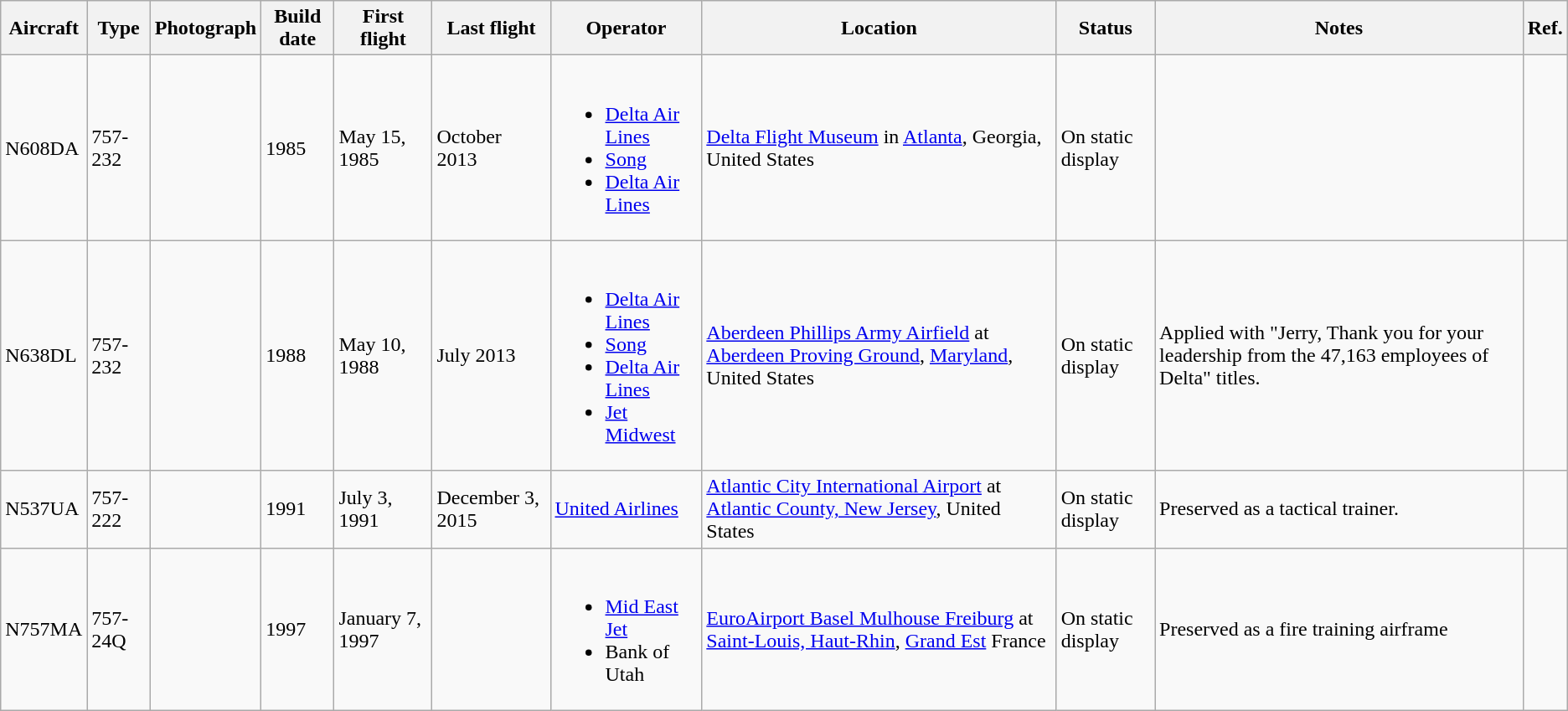<table class="wikitable">
<tr>
<th>Aircraft</th>
<th>Type</th>
<th>Photograph</th>
<th>Build date</th>
<th>First flight</th>
<th>Last flight</th>
<th>Operator</th>
<th>Location</th>
<th>Status</th>
<th>Notes</th>
<th>Ref.</th>
</tr>
<tr>
<td>N608DA</td>
<td>757-232</td>
<td></td>
<td>1985</td>
<td>May 15, 1985</td>
<td>October 2013</td>
<td><br><ul><li><a href='#'>Delta Air Lines</a></li><li><a href='#'>Song</a></li><li><a href='#'>Delta Air Lines</a></li></ul></td>
<td><a href='#'>Delta Flight Museum</a> in <a href='#'>Atlanta</a>, Georgia, United States</td>
<td>On static display</td>
<td></td>
<td></td>
</tr>
<tr>
<td>N638DL</td>
<td>757-232</td>
<td></td>
<td>1988</td>
<td>May 10, 1988</td>
<td>July 2013</td>
<td><br><ul><li><a href='#'>Delta Air Lines</a></li><li><a href='#'>Song</a></li><li><a href='#'>Delta Air Lines</a></li><li><a href='#'>Jet Midwest</a></li></ul></td>
<td><a href='#'>Aberdeen Phillips Army Airfield</a> at <a href='#'>Aberdeen Proving Ground</a>, <a href='#'>Maryland</a>, United States</td>
<td>On static display</td>
<td>Applied with "Jerry, Thank you for your leadership from the 47,163 employees of Delta" titles.</td>
<td></td>
</tr>
<tr>
<td>N537UA</td>
<td>757-222</td>
<td></td>
<td>1991</td>
<td>July 3, 1991</td>
<td>December 3, 2015</td>
<td><a href='#'>United Airlines</a></td>
<td><a href='#'>Atlantic City International Airport</a> at <a href='#'>Atlantic County, New Jersey</a>, United States</td>
<td>On static display</td>
<td>Preserved as a tactical trainer.</td>
<td></td>
</tr>
<tr>
<td>N757MA</td>
<td>757-24Q</td>
<td></td>
<td>1997</td>
<td>January 7, 1997</td>
<td></td>
<td><br><ul><li><a href='#'>Mid East Jet</a></li><li>Bank of Utah</li></ul></td>
<td><a href='#'>EuroAirport Basel Mulhouse Freiburg</a> at <a href='#'>Saint-Louis, Haut-Rhin</a>, <a href='#'>Grand Est</a> France</td>
<td>On static display</td>
<td>Preserved as a fire training airframe</td>
<td></td>
</tr>
</table>
